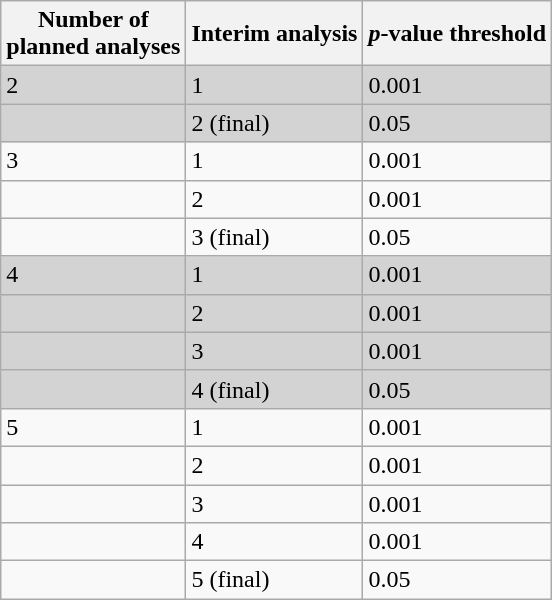<table class="wikitable">
<tr>
<th>Number of<br>planned analyses</th>
<th>Interim analysis</th>
<th><em>p</em>-value threshold</th>
</tr>
<tr style="background: lightgrey;">
<td>2</td>
<td>1</td>
<td>0.001</td>
</tr>
<tr style="background: lightgrey">
<td></td>
<td>2 (final)</td>
<td>0.05</td>
</tr>
<tr>
<td>3</td>
<td>1</td>
<td>0.001</td>
</tr>
<tr>
<td></td>
<td>2</td>
<td>0.001</td>
</tr>
<tr>
<td></td>
<td>3 (final)</td>
<td>0.05</td>
</tr>
<tr style="background: lightgrey">
<td>4</td>
<td>1</td>
<td>0.001</td>
</tr>
<tr style="background: lightgrey">
<td></td>
<td>2</td>
<td>0.001</td>
</tr>
<tr style="background: lightgrey">
<td></td>
<td>3</td>
<td>0.001</td>
</tr>
<tr style="background: lightgrey">
<td></td>
<td>4 (final)</td>
<td>0.05</td>
</tr>
<tr>
<td>5</td>
<td>1</td>
<td>0.001</td>
</tr>
<tr>
<td></td>
<td>2</td>
<td>0.001</td>
</tr>
<tr>
<td></td>
<td>3</td>
<td>0.001</td>
</tr>
<tr>
<td></td>
<td>4</td>
<td>0.001</td>
</tr>
<tr>
<td></td>
<td>5 (final)</td>
<td>0.05</td>
</tr>
</table>
